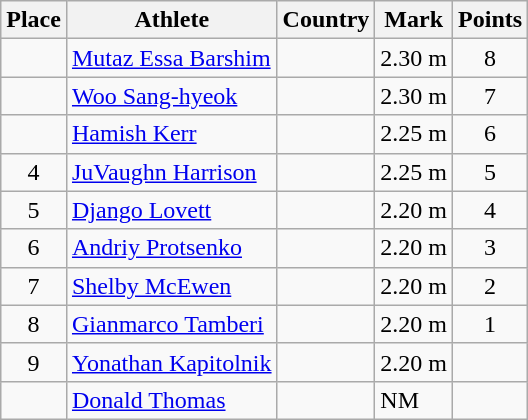<table class="wikitable">
<tr>
<th>Place</th>
<th>Athlete</th>
<th>Country</th>
<th>Mark</th>
<th>Points</th>
</tr>
<tr>
<td align=center></td>
<td><a href='#'>Mutaz Essa Barshim</a></td>
<td></td>
<td>2.30 m</td>
<td align=center>8</td>
</tr>
<tr>
<td align=center></td>
<td><a href='#'>Woo Sang-hyeok</a></td>
<td></td>
<td>2.30 m</td>
<td align=center>7</td>
</tr>
<tr>
<td align=center></td>
<td><a href='#'>Hamish Kerr</a></td>
<td></td>
<td>2.25 m</td>
<td align=center>6</td>
</tr>
<tr>
<td align=center>4</td>
<td><a href='#'>JuVaughn Harrison</a></td>
<td></td>
<td>2.25 m</td>
<td align=center>5</td>
</tr>
<tr>
<td align=center>5</td>
<td><a href='#'>Django Lovett</a></td>
<td></td>
<td>2.20 m</td>
<td align=center>4</td>
</tr>
<tr>
<td align=center>6</td>
<td><a href='#'>Andriy Protsenko</a></td>
<td></td>
<td>2.20 m</td>
<td align=center>3</td>
</tr>
<tr>
<td align=center>7</td>
<td><a href='#'>Shelby McEwen</a></td>
<td></td>
<td>2.20 m</td>
<td align=center>2</td>
</tr>
<tr>
<td align=center>8</td>
<td><a href='#'>Gianmarco Tamberi</a></td>
<td></td>
<td>2.20 m</td>
<td align=center>1</td>
</tr>
<tr>
<td align=center>9</td>
<td><a href='#'>Yonathan Kapitolnik</a></td>
<td></td>
<td>2.20 m</td>
<td align=center></td>
</tr>
<tr>
<td align=center></td>
<td><a href='#'>Donald Thomas</a></td>
<td></td>
<td>NM</td>
<td align=center></td>
</tr>
</table>
